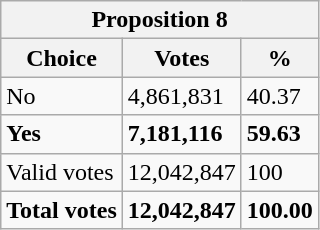<table class="wikitable">
<tr>
<th colspan="3">Proposition 8</th>
</tr>
<tr>
<th>Choice</th>
<th>Votes</th>
<th>%</th>
</tr>
<tr>
<td>No</td>
<td>4,861,831</td>
<td>40.37</td>
</tr>
<tr>
<td><strong>Yes</strong></td>
<td><strong>7,181,116</strong></td>
<td><strong>59.63</strong></td>
</tr>
<tr>
<td>Valid votes</td>
<td>12,042,847</td>
<td>100</td>
</tr>
<tr>
<td><strong>Total votes</strong></td>
<td><strong>12,042,847</strong></td>
<td><strong>100.00</strong></td>
</tr>
</table>
